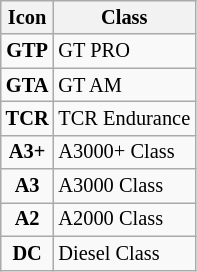<table class="wikitable" style="font-size: 85%">
<tr>
<th>Icon</th>
<th>Class</th>
</tr>
<tr>
<td align=center><strong><span>GTP</span></strong></td>
<td>GT PRO</td>
</tr>
<tr>
<td align=center><strong><span>GTA</span></strong></td>
<td>GT AM</td>
</tr>
<tr>
<td align=center><strong><span>TCR</span></strong></td>
<td>TCR Endurance</td>
</tr>
<tr>
<td align=center><strong><span>A3+</span></strong></td>
<td>A3000+ Class</td>
</tr>
<tr>
<td align=center><strong><span>A3</span></strong></td>
<td>A3000 Class</td>
</tr>
<tr>
<td align=center><strong><span>A2</span></strong></td>
<td>A2000 Class</td>
</tr>
<tr>
<td align=center><strong><span>DC</span></strong></td>
<td>Diesel Class</td>
</tr>
</table>
